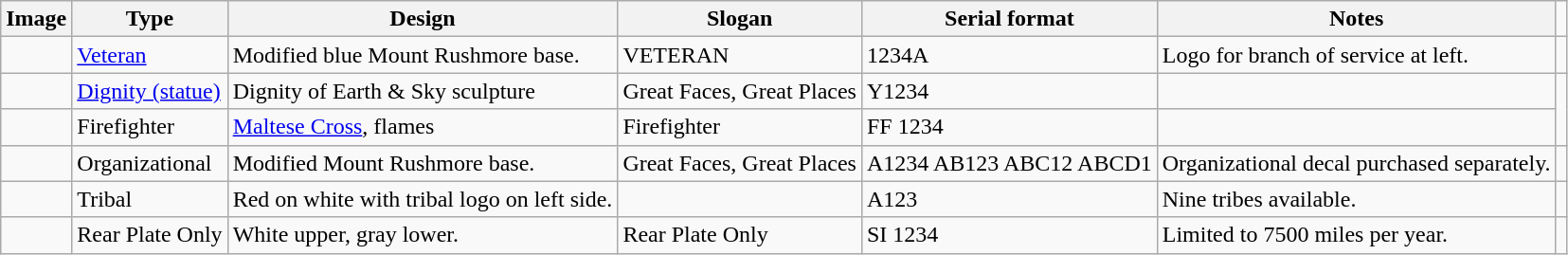<table class=wikitable>
<tr>
<th>Image</th>
<th>Type</th>
<th>Design</th>
<th>Slogan</th>
<th>Serial format</th>
<th>Notes</th>
</tr>
<tr>
<td></td>
<td><a href='#'>Veteran</a></td>
<td>Modified blue Mount Rushmore base.</td>
<td>VETERAN</td>
<td>1234A</td>
<td>Logo for branch of service at left.</td>
<td></td>
</tr>
<tr>
<td></td>
<td><a href='#'>Dignity (statue)</a></td>
<td>Dignity of Earth & Sky sculpture</td>
<td>Great Faces, Great Places</td>
<td>Y1234</td>
<td></td>
</tr>
<tr>
<td></td>
<td>Firefighter</td>
<td><a href='#'>Maltese Cross</a>, flames</td>
<td>Firefighter</td>
<td>FF 1234</td>
<td></td>
</tr>
<tr>
<td></td>
<td>Organizational</td>
<td>Modified Mount Rushmore base.</td>
<td>Great Faces, Great Places</td>
<td>A1234 AB123 ABC12 ABCD1</td>
<td>Organizational decal purchased separately.</td>
<td></td>
</tr>
<tr>
<td></td>
<td>Tribal</td>
<td>Red on white with tribal logo on left side.</td>
<td></td>
<td>A123</td>
<td>Nine tribes available.</td>
<td></td>
</tr>
<tr>
<td></td>
<td>Rear Plate Only</td>
<td>White upper, gray lower.</td>
<td>Rear Plate Only</td>
<td>SI 1234</td>
<td>Limited to 7500 miles per year.</td>
</tr>
</table>
